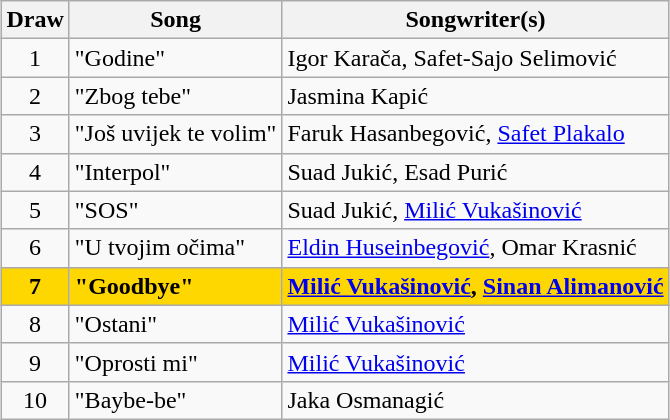<table class="sortable wikitable" style="margin: 1em auto 1em auto; text-align:center">
<tr>
<th>Draw</th>
<th>Song</th>
<th>Songwriter(s)</th>
</tr>
<tr>
<td>1</td>
<td align="left">"Godine"</td>
<td align="left">Igor Karača, Safet-Sajo Selimović</td>
</tr>
<tr>
<td>2</td>
<td align="left">"Zbog tebe"</td>
<td align="left">Jasmina Kapić</td>
</tr>
<tr>
<td>3</td>
<td align="left">"Još uvijek te volim"</td>
<td align="left">Faruk Hasanbegović, <a href='#'>Safet Plakalo</a></td>
</tr>
<tr>
<td>4</td>
<td align="left">"Interpol"</td>
<td align="left">Suad Jukić, Esad Purić</td>
</tr>
<tr>
<td>5</td>
<td align="left">"SOS"</td>
<td align="left">Suad Jukić, <a href='#'>Milić Vukašinović</a></td>
</tr>
<tr>
<td>6</td>
<td align="left">"U tvojim očima"</td>
<td align="left"><a href='#'>Eldin Huseinbegović</a>, Omar Krasnić</td>
</tr>
<tr style="font-weight:bold; background:gold;">
<td>7</td>
<td align="left">"Goodbye"</td>
<td align="left"><a href='#'>Milić Vukašinović</a>, <a href='#'>Sinan Alimanović</a></td>
</tr>
<tr>
<td>8</td>
<td align="left">"Ostani"</td>
<td align="left"><a href='#'>Milić Vukašinović</a></td>
</tr>
<tr>
<td>9</td>
<td align="left">"Oprosti mi"</td>
<td align="left"><a href='#'>Milić Vukašinović</a></td>
</tr>
<tr>
<td>10</td>
<td align="left">"Baybe-be"</td>
<td align="left">Jaka Osmanagić</td>
</tr>
</table>
